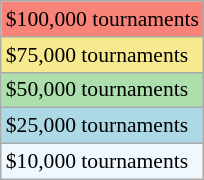<table class="wikitable" style="font-size:90%;">
<tr bgcolor="#F88379">
<td>$100,000 tournaments</td>
</tr>
<tr bgcolor="#F7E98E">
<td>$75,000 tournaments</td>
</tr>
<tr style="background:#addfad;">
<td>$50,000 tournaments</td>
</tr>
<tr style="background:lightblue;">
<td>$25,000 tournaments</td>
</tr>
<tr style="background:#f0f8ff;">
<td>$10,000 tournaments</td>
</tr>
</table>
